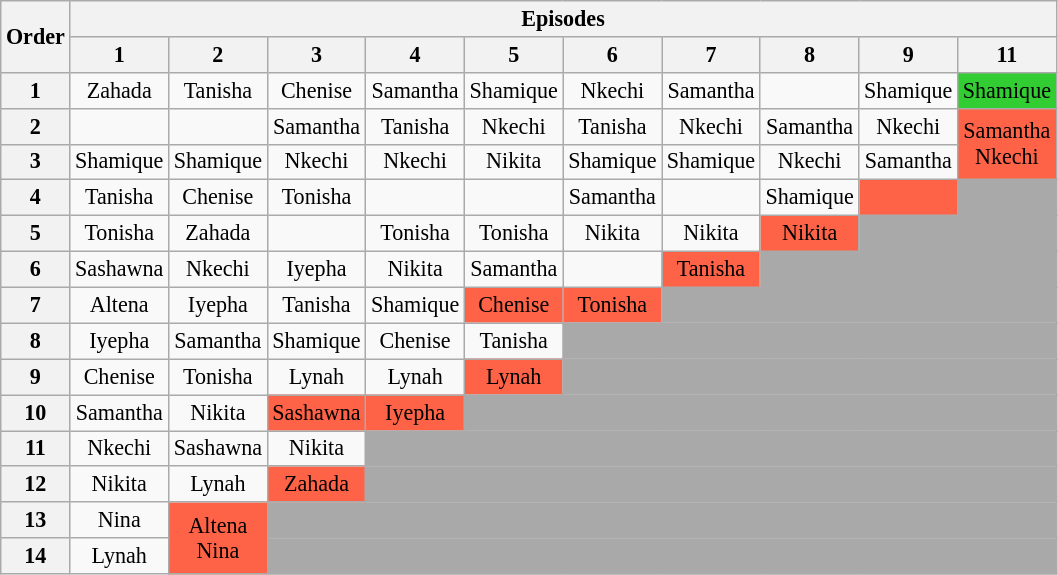<table class="wikitable" style="text-align:center; font-size:92%">
<tr>
<th rowspan=2>Order</th>
<th colspan=11>Episodes</th>
</tr>
<tr>
<th>1</th>
<th>2</th>
<th>3</th>
<th>4</th>
<th>5</th>
<th>6</th>
<th>7</th>
<th>8</th>
<th>9</th>
<th>11</th>
</tr>
<tr>
<th>1</th>
<td>Zahada</td>
<td>Tanisha</td>
<td>Chenise</td>
<td>Samantha</td>
<td>Shamique</td>
<td>Nkechi</td>
<td>Samantha</td>
<td></td>
<td>Shamique</td>
<td style="background:limegreen;">Shamique</td>
</tr>
<tr>
<th>2</th>
<td></td>
<td></td>
<td>Samantha</td>
<td>Tanisha</td>
<td>Nkechi</td>
<td>Tanisha</td>
<td>Nkechi</td>
<td>Samantha</td>
<td>Nkechi</td>
<td rowspan="2"  style="background:tomato;">Samantha<br>Nkechi</td>
</tr>
<tr>
<th>3</th>
<td>Shamique</td>
<td>Shamique</td>
<td>Nkechi</td>
<td>Nkechi</td>
<td>Nikita</td>
<td>Shamique</td>
<td>Shamique</td>
<td>Nkechi</td>
<td>Samantha</td>
</tr>
<tr>
<th>4</th>
<td>Tanisha</td>
<td>Chenise</td>
<td>Tonisha</td>
<td></td>
<td></td>
<td>Samantha</td>
<td></td>
<td>Shamique</td>
<td style="background:tomato;"></td>
<td colspan="15" bgcolor="darkgray"></td>
</tr>
<tr>
<th>5</th>
<td>Tonisha</td>
<td>Zahada</td>
<td></td>
<td>Tonisha</td>
<td>Tonisha</td>
<td>Nikita</td>
<td>Nikita</td>
<td style="background:tomato;">Nikita</td>
<td colspan="15" bgcolor="darkgray"></td>
</tr>
<tr>
<th>6</th>
<td>Sashawna</td>
<td>Nkechi</td>
<td>Iyepha</td>
<td>Nikita</td>
<td>Samantha</td>
<td></td>
<td style="background:tomato;">Tanisha</td>
<td colspan="15" bgcolor="darkgray"></td>
</tr>
<tr>
<th>7</th>
<td>Altena</td>
<td>Iyepha</td>
<td>Tanisha</td>
<td>Shamique</td>
<td style="background:tomato;">Chenise</td>
<td style="background:tomato;">Tonisha</td>
<td colspan="15" bgcolor="darkgray"></td>
</tr>
<tr>
<th>8</th>
<td>Iyepha</td>
<td>Samantha</td>
<td>Shamique</td>
<td>Chenise</td>
<td>Tanisha</td>
<td colspan="15" bgcolor="darkgray"></td>
</tr>
<tr>
<th>9</th>
<td>Chenise</td>
<td>Tonisha</td>
<td>Lynah</td>
<td>Lynah</td>
<td style="background:tomato;">Lynah</td>
<td colspan="15" bgcolor="darkgray"></td>
</tr>
<tr>
<th>10</th>
<td>Samantha</td>
<td>Nikita</td>
<td style="background:tomato;">Sashawna</td>
<td style="background:tomato;">Iyepha</td>
<td colspan="15" bgcolor="darkgray"></td>
</tr>
<tr>
<th>11</th>
<td>Nkechi</td>
<td>Sashawna</td>
<td>Nikita</td>
<td colspan="15" bgcolor="darkgray"></td>
</tr>
<tr>
<th>12</th>
<td>Nikita</td>
<td>Lynah</td>
<td style="background:tomato;">Zahada</td>
<td colspan="15" bgcolor="darkgray"></td>
</tr>
<tr>
<th>13</th>
<td>Nina</td>
<td rowspan=2 style="background:tomato;">Altena<br>Nina</td>
<td colspan="15" bgcolor="darkgray"></td>
</tr>
<tr>
<th>14</th>
<td>Lynah</td>
<td colspan="15" bgcolor="darkgray"></td>
</tr>
</table>
